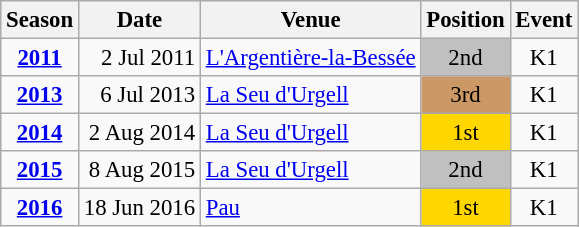<table class="wikitable" style="text-align:center; font-size:95%;">
<tr>
<th>Season</th>
<th>Date</th>
<th>Venue</th>
<th>Position</th>
<th>Event</th>
</tr>
<tr>
<td><strong><a href='#'>2011</a></strong></td>
<td align=right>2 Jul 2011</td>
<td align=left><a href='#'>L'Argentière-la-Bessée</a></td>
<td bgcolor=silver>2nd</td>
<td>K1</td>
</tr>
<tr>
<td><strong><a href='#'>2013</a></strong></td>
<td align=right>6 Jul 2013</td>
<td align=left><a href='#'>La Seu d'Urgell</a></td>
<td bgcolor=cc9966>3rd</td>
<td>K1</td>
</tr>
<tr>
<td><strong><a href='#'>2014</a></strong></td>
<td align=right>2 Aug 2014</td>
<td align=left><a href='#'>La Seu d'Urgell</a></td>
<td bgcolor=gold>1st</td>
<td>K1</td>
</tr>
<tr>
<td><strong><a href='#'>2015</a></strong></td>
<td align=right>8 Aug 2015</td>
<td align=left><a href='#'>La Seu d'Urgell</a></td>
<td bgcolor=silver>2nd</td>
<td>K1</td>
</tr>
<tr>
<td><strong><a href='#'>2016</a></strong></td>
<td align=right>18 Jun 2016</td>
<td align=left><a href='#'>Pau</a></td>
<td bgcolor=gold>1st</td>
<td>K1</td>
</tr>
</table>
